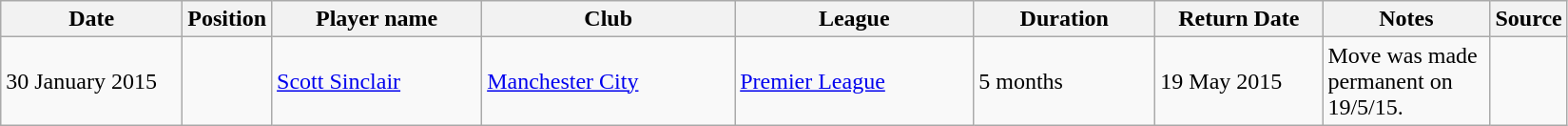<table class="wikitable">
<tr>
<th width=120>Date</th>
<th width=20>Position</th>
<th width=140>Player name</th>
<th width=170>Club</th>
<th width=160>League</th>
<th width=120>Duration</th>
<th width=110>Return Date</th>
<th width=110>Notes</th>
<th width=10>Source</th>
</tr>
<tr>
<td>30 January 2015</td>
<td></td>
<td> <a href='#'>Scott Sinclair</a></td>
<td> <a href='#'>Manchester City</a></td>
<td> <a href='#'>Premier League</a></td>
<td>5 months</td>
<td>19 May 2015</td>
<td>Move was made permanent on 19/5/15.</td>
<td></td>
</tr>
</table>
